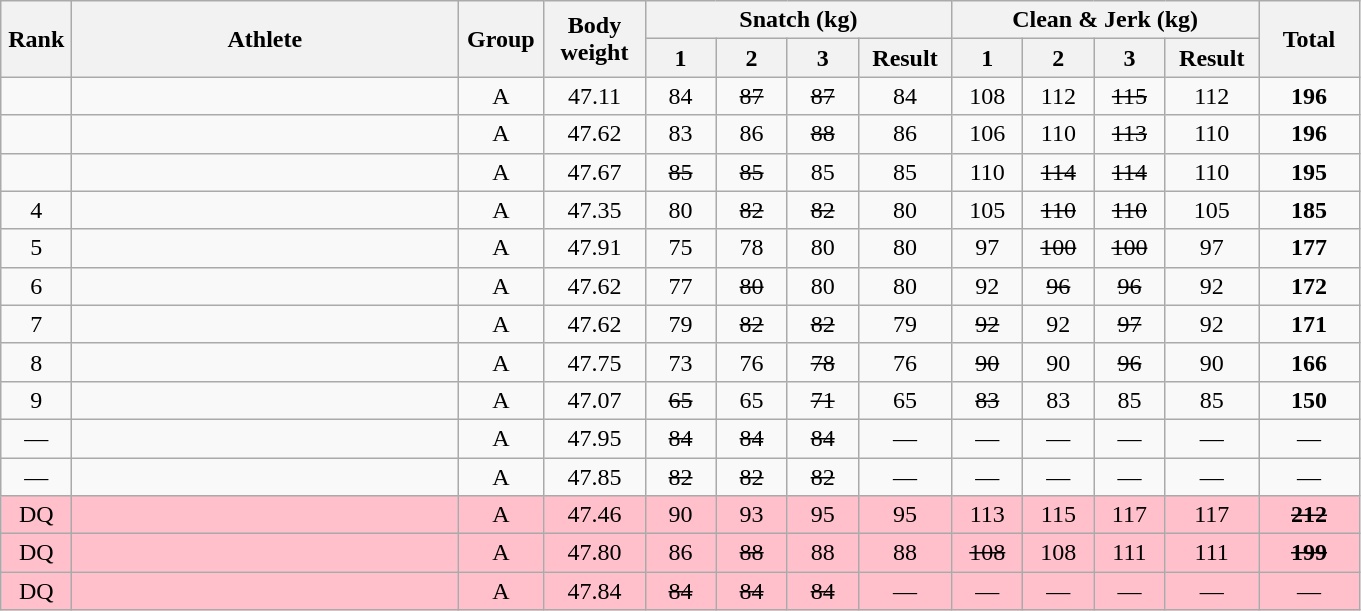<table class = "wikitable" style="text-align:center;">
<tr>
<th rowspan=2 width=40>Rank</th>
<th rowspan=2 width=250>Athlete</th>
<th rowspan=2 width=50>Group</th>
<th rowspan=2 width=60>Body weight</th>
<th colspan=4>Snatch (kg)</th>
<th colspan=4>Clean & Jerk (kg)</th>
<th rowspan=2 width=60>Total</th>
</tr>
<tr>
<th width=40>1</th>
<th width=40>2</th>
<th width=40>3</th>
<th width=55>Result</th>
<th width=40>1</th>
<th width=40>2</th>
<th width=40>3</th>
<th width=55>Result</th>
</tr>
<tr>
<td></td>
<td align=left></td>
<td>A</td>
<td>47.11</td>
<td>84</td>
<td><s>87</s></td>
<td><s>87</s></td>
<td>84</td>
<td>108</td>
<td>112</td>
<td><s>115</s></td>
<td>112</td>
<td><strong>196</strong></td>
</tr>
<tr>
<td></td>
<td align=left></td>
<td>A</td>
<td>47.62</td>
<td>83</td>
<td>86</td>
<td><s>88</s></td>
<td>86</td>
<td>106</td>
<td>110</td>
<td><s>113</s></td>
<td>110</td>
<td><strong>196</strong></td>
</tr>
<tr>
<td></td>
<td align=left></td>
<td>A</td>
<td>47.67</td>
<td><s>85</s></td>
<td><s>85</s></td>
<td>85</td>
<td>85</td>
<td>110</td>
<td><s>114</s></td>
<td><s>114</s></td>
<td>110</td>
<td><strong>195</strong></td>
</tr>
<tr>
<td>4</td>
<td align=left></td>
<td>A</td>
<td>47.35</td>
<td>80</td>
<td><s>82</s></td>
<td><s>82</s></td>
<td>80</td>
<td>105</td>
<td><s>110</s></td>
<td><s>110</s></td>
<td>105</td>
<td><strong>185</strong></td>
</tr>
<tr>
<td>5</td>
<td align=left></td>
<td>A</td>
<td>47.91</td>
<td>75</td>
<td>78</td>
<td>80</td>
<td>80</td>
<td>97</td>
<td><s>100</s></td>
<td><s>100</s></td>
<td>97</td>
<td><strong>177</strong></td>
</tr>
<tr>
<td>6</td>
<td align=left></td>
<td>A</td>
<td>47.62</td>
<td>77</td>
<td><s>80</s></td>
<td>80</td>
<td>80</td>
<td>92</td>
<td><s>96</s></td>
<td><s>96</s></td>
<td>92</td>
<td><strong>172</strong></td>
</tr>
<tr>
<td>7</td>
<td align=left></td>
<td>A</td>
<td>47.62</td>
<td>79</td>
<td><s>82</s></td>
<td><s>82</s></td>
<td>79</td>
<td><s>92</s></td>
<td>92</td>
<td><s>97</s></td>
<td>92</td>
<td><strong>171</strong></td>
</tr>
<tr>
<td>8</td>
<td align=left></td>
<td>A</td>
<td>47.75</td>
<td>73</td>
<td>76</td>
<td><s>78</s></td>
<td>76</td>
<td><s>90</s></td>
<td>90</td>
<td><s>96</s></td>
<td>90</td>
<td><strong>166</strong></td>
</tr>
<tr>
<td>9</td>
<td align=left></td>
<td>A</td>
<td>47.07</td>
<td><s>65</s></td>
<td>65</td>
<td><s>71</s></td>
<td>65</td>
<td><s>83</s></td>
<td>83</td>
<td>85</td>
<td>85</td>
<td><strong>150</strong></td>
</tr>
<tr>
<td>—</td>
<td align=left></td>
<td>A</td>
<td>47.95</td>
<td><s>84</s></td>
<td><s>84</s></td>
<td><s>84</s></td>
<td>—</td>
<td>—</td>
<td>—</td>
<td>—</td>
<td>—</td>
<td>—</td>
</tr>
<tr>
<td>—</td>
<td align=left></td>
<td>A</td>
<td>47.85</td>
<td><s>82</s></td>
<td><s>82</s></td>
<td><s>82</s></td>
<td>—</td>
<td>—</td>
<td>—</td>
<td>—</td>
<td>—</td>
<td>—</td>
</tr>
<tr bgcolor=pink>
<td>DQ</td>
<td align=left></td>
<td>A</td>
<td>47.46</td>
<td>90</td>
<td>93</td>
<td>95</td>
<td>95</td>
<td>113</td>
<td>115</td>
<td>117</td>
<td>117</td>
<td><s><strong>212</strong></s></td>
</tr>
<tr bgcolor=pink>
<td>DQ</td>
<td align=left></td>
<td>A</td>
<td>47.80</td>
<td>86</td>
<td><s>88</s></td>
<td>88</td>
<td>88</td>
<td><s>108</s></td>
<td>108</td>
<td>111</td>
<td>111</td>
<td><s><strong>199</strong></s></td>
</tr>
<tr bgcolor=pink>
<td>DQ</td>
<td align=left></td>
<td>A</td>
<td>47.84</td>
<td><s>84</s></td>
<td><s>84</s></td>
<td><s>84</s></td>
<td>—</td>
<td>—</td>
<td>—</td>
<td>—</td>
<td>—</td>
<td>—</td>
</tr>
</table>
